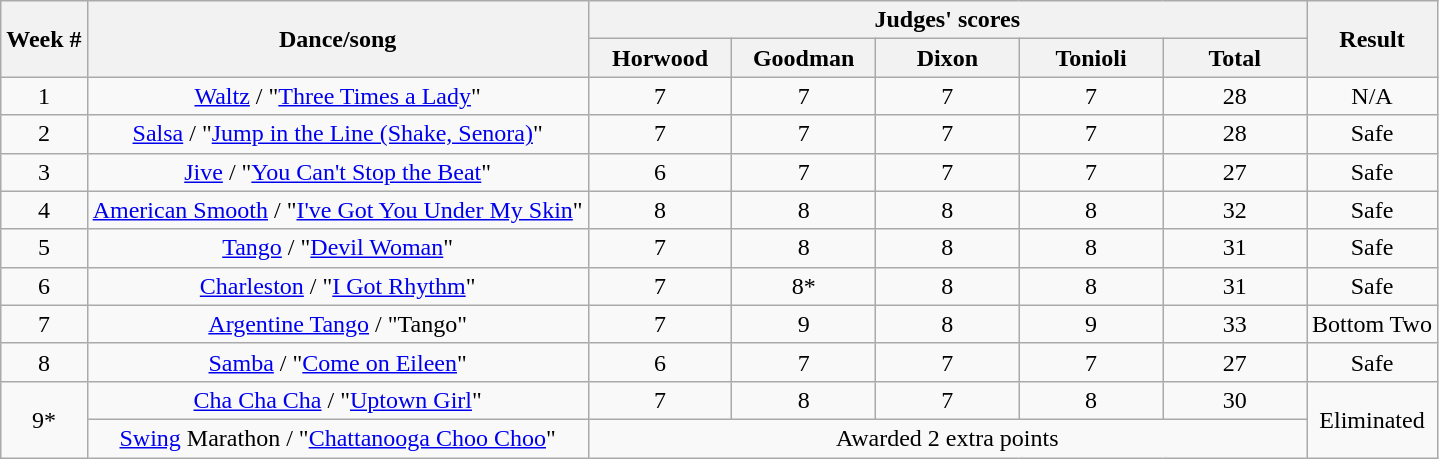<table class="wikitable" style="text-align:center;">
<tr>
<th rowspan="2">Week #</th>
<th rowspan="2">Dance/song</th>
<th colspan="5">Judges' scores</th>
<th rowspan="2">Result</th>
</tr>
<tr>
<th style="width:10%;">Horwood</th>
<th style="width:10%;">Goodman</th>
<th style="width:10%;">Dixon</th>
<th style="width:10%;">Tonioli</th>
<th style="width:10%;">Total</th>
</tr>
<tr>
<td>1</td>
<td><a href='#'>Waltz</a> / "<a href='#'>Three Times a Lady</a>"</td>
<td>7</td>
<td>7</td>
<td>7</td>
<td>7</td>
<td>28</td>
<td>N/A</td>
</tr>
<tr>
<td>2</td>
<td><a href='#'>Salsa</a> / "<a href='#'>Jump in the Line (Shake, Senora)</a>"</td>
<td>7</td>
<td>7</td>
<td>7</td>
<td>7</td>
<td>28</td>
<td>Safe</td>
</tr>
<tr>
<td>3</td>
<td><a href='#'>Jive</a> / "<a href='#'>You Can't Stop the Beat</a>"</td>
<td>6</td>
<td>7</td>
<td>7</td>
<td>7</td>
<td>27</td>
<td>Safe</td>
</tr>
<tr>
<td>4</td>
<td><a href='#'>American Smooth</a> / "<a href='#'>I've Got You Under My Skin</a>"</td>
<td>8</td>
<td>8</td>
<td>8</td>
<td>8</td>
<td>32</td>
<td>Safe</td>
</tr>
<tr>
<td>5</td>
<td><a href='#'>Tango</a> / "<a href='#'>Devil Woman</a>"</td>
<td>7</td>
<td>8</td>
<td>8</td>
<td>8</td>
<td>31</td>
<td>Safe</td>
</tr>
<tr>
<td>6</td>
<td><a href='#'>Charleston</a> / "<a href='#'>I Got Rhythm</a>"</td>
<td>7</td>
<td>8*</td>
<td>8</td>
<td>8</td>
<td>31</td>
<td>Safe</td>
</tr>
<tr>
<td>7</td>
<td><a href='#'>Argentine Tango</a> / "Tango"</td>
<td>7</td>
<td>9</td>
<td>8</td>
<td>9</td>
<td>33</td>
<td>Bottom Two</td>
</tr>
<tr>
<td>8</td>
<td><a href='#'>Samba</a> / "<a href='#'>Come on Eileen</a>"</td>
<td>6</td>
<td>7</td>
<td>7</td>
<td>7</td>
<td>27</td>
<td>Safe</td>
</tr>
<tr>
<td rowspan=2>9*</td>
<td><a href='#'>Cha Cha Cha</a> / "<a href='#'>Uptown Girl</a>"</td>
<td>7</td>
<td>8</td>
<td>7</td>
<td>8</td>
<td>30</td>
<td rowspan=2>Eliminated</td>
</tr>
<tr>
<td><a href='#'>Swing</a> Marathon / "<a href='#'>Chattanooga Choo Choo</a>"</td>
<td colspan="5">Awarded 2 extra points</td>
</tr>
</table>
